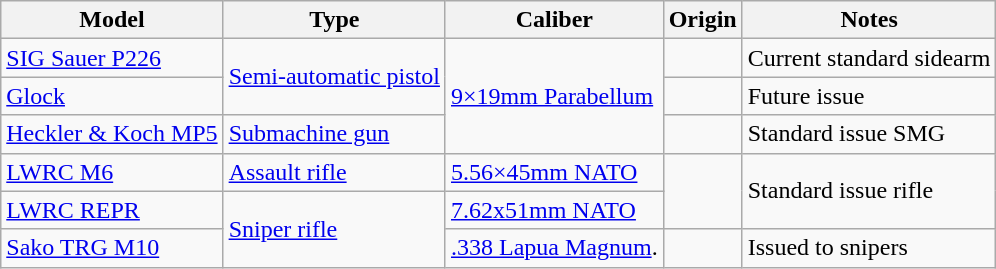<table class="wikitable">
<tr>
<th>Model</th>
<th>Type</th>
<th>Caliber</th>
<th>Origin</th>
<th>Notes</th>
</tr>
<tr>
<td><a href='#'>SIG Sauer P226</a></td>
<td rowspan="2"><a href='#'>Semi-automatic pistol</a></td>
<td rowspan="3"><a href='#'>9×19mm Parabellum</a></td>
<td></td>
<td>Current standard sidearm</td>
</tr>
<tr>
<td><a href='#'>Glock</a></td>
<td></td>
<td>Future issue</td>
</tr>
<tr>
<td><a href='#'>Heckler & Koch MP5</a></td>
<td><a href='#'>Submachine gun</a></td>
<td></td>
<td>Standard issue SMG</td>
</tr>
<tr>
<td><a href='#'>LWRC M6</a></td>
<td><a href='#'>Assault rifle</a></td>
<td><a href='#'>5.56×45mm NATO</a></td>
<td rowspan="2"></td>
<td rowspan="2">Standard issue rifle</td>
</tr>
<tr>
<td><a href='#'>LWRC REPR</a></td>
<td rowspan="2"><a href='#'>Sniper rifle</a></td>
<td><a href='#'>7.62x51mm NATO</a></td>
</tr>
<tr>
<td><a href='#'>Sako TRG M10</a></td>
<td><a href='#'>.338 Lapua Magnum</a>.</td>
<td></td>
<td>Issued to snipers</td>
</tr>
</table>
